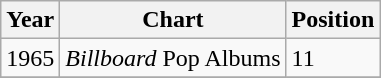<table class="wikitable">
<tr>
<th>Year</th>
<th>Chart</th>
<th>Position</th>
</tr>
<tr>
<td>1965</td>
<td><em>Billboard</em> Pop Albums</td>
<td>11</td>
</tr>
<tr>
</tr>
</table>
